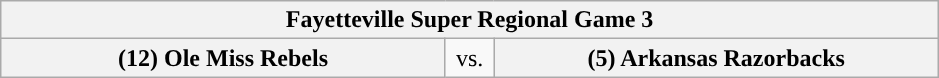<table class="wikitable">
<tr>
<th style="width: 604px;" colspan=3>Fayetteville Super Regional Game 3</th>
</tr>
<tr>
<th style="width: 289px; ">(12) Ole Miss Rebels</th>
<td style="width: 25px; text-align:center">vs.</td>
<th style="width: 289px; ">(5) Arkansas Razorbacks</th>
</tr>
</table>
